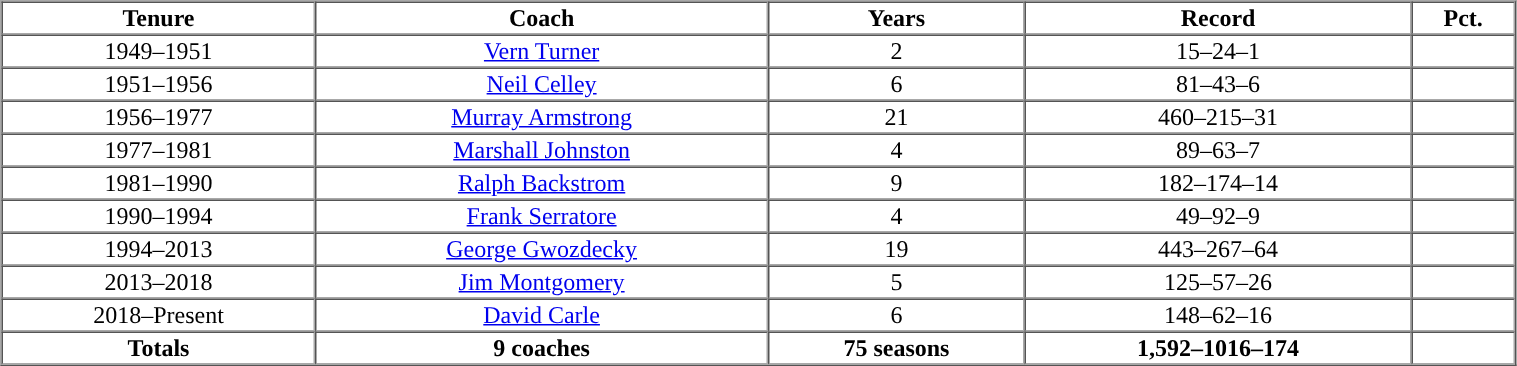<table cellpadding="1" border="1" cellspacing="0" width="80%">
<tr>
<th>Tenure</th>
<th>Coach</th>
<th>Years</th>
<th>Record</th>
<th>Pct.</th>
</tr>
<tr align="center">
<td>1949–1951</td>
<td><a href='#'>Vern Turner</a></td>
<td>2</td>
<td>15–24–1</td>
<td></td>
</tr>
<tr align="center">
<td>1951–1956</td>
<td><a href='#'>Neil Celley</a></td>
<td>6</td>
<td>81–43–6</td>
<td></td>
</tr>
<tr align="center">
<td>1956–1977</td>
<td><a href='#'>Murray Armstrong</a></td>
<td>21</td>
<td>460–215–31</td>
<td></td>
</tr>
<tr align="center">
<td>1977–1981</td>
<td><a href='#'>Marshall Johnston</a></td>
<td>4</td>
<td>89–63–7</td>
<td></td>
</tr>
<tr align="center">
<td>1981–1990</td>
<td><a href='#'>Ralph Backstrom</a></td>
<td>9</td>
<td>182–174–14</td>
<td></td>
</tr>
<tr align="center">
<td>1990–1994</td>
<td><a href='#'>Frank Serratore</a></td>
<td>4</td>
<td>49–92–9</td>
<td></td>
</tr>
<tr align="center">
<td>1994–2013</td>
<td><a href='#'>George Gwozdecky</a></td>
<td>19</td>
<td>443–267–64</td>
<td></td>
</tr>
<tr align="center">
<td>2013–2018</td>
<td><a href='#'>Jim Montgomery</a></td>
<td>5</td>
<td>125–57–26</td>
<td></td>
</tr>
<tr align="center">
<td>2018–Present</td>
<td><a href='#'>David Carle</a></td>
<td>6</td>
<td>148–62–16</td>
<td></td>
</tr>
<tr align="center">
<th>Totals</th>
<th>9 coaches</th>
<th>75 seasons</th>
<th>1,592–1016–174</th>
<th></th>
</tr>
</table>
